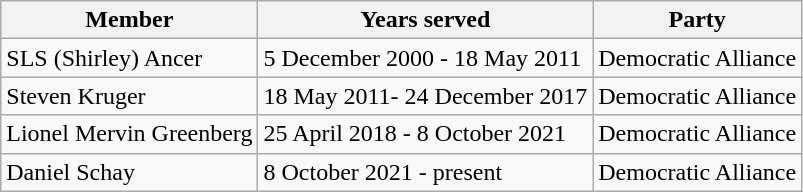<table class="wikitable">
<tr>
<th>Member</th>
<th>Years served</th>
<th>Party</th>
</tr>
<tr>
<td>SLS (Shirley) Ancer</td>
<td>5 December 2000 - 18 May 2011</td>
<td>Democratic Alliance</td>
</tr>
<tr>
<td>Steven Kruger</td>
<td>18 May 2011- 24 December 2017</td>
<td>Democratic Alliance</td>
</tr>
<tr>
<td>Lionel Mervin Greenberg</td>
<td>25 April 2018 - 8 October 2021</td>
<td>Democratic Alliance</td>
</tr>
<tr>
<td>Daniel Schay</td>
<td>8 October 2021 - present</td>
<td>Democratic Alliance</td>
</tr>
</table>
